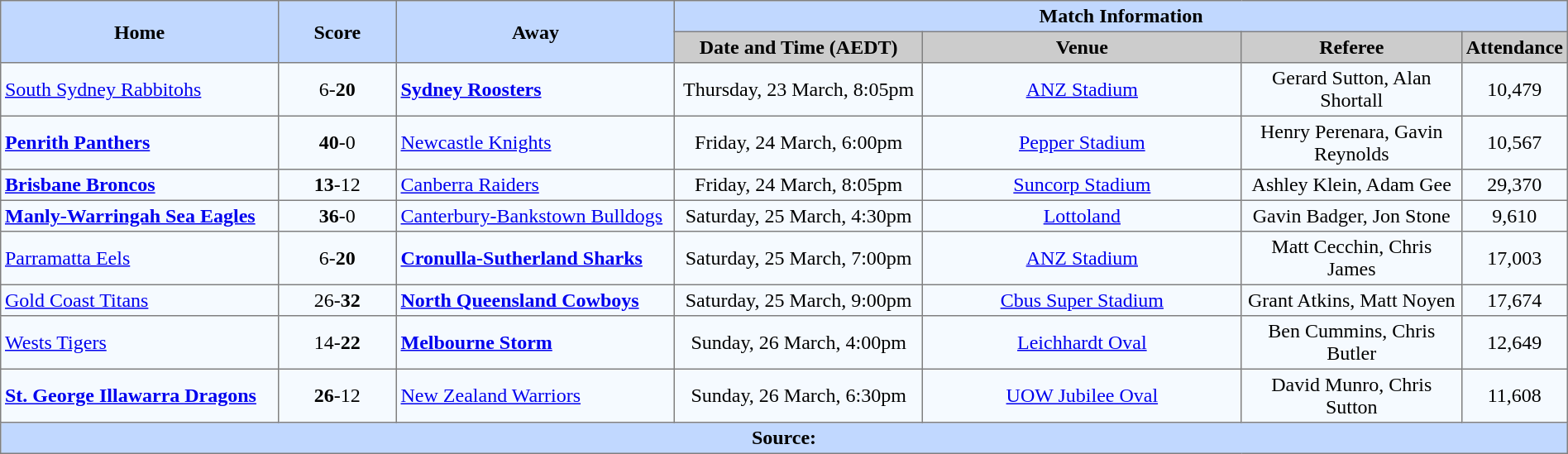<table border=1 style="border-collapse:collapse;  text-align:center;" cellpadding=3 cellspacing=0 width=100%>
<tr bgcolor=#C1D8FF>
<th rowspan=2 width=19%>Home</th>
<th rowspan=2 width=8%>Score</th>
<th rowspan=2 width=19%>Away</th>
<th colspan=6>Match Information</th>
</tr>
<tr bgcolor=#CCCCCC>
<th width=17%>Date and Time (AEDT)</th>
<th width=22%>Venue</th>
<th width=50%>Referee</th>
<th width=7%>Attendance</th>
</tr>
<tr style="text-align:center; background:#f5faff;">
<td align="left"> <a href='#'>South Sydney Rabbitohs</a></td>
<td>6-<strong>20</strong></td>
<td align="left"> <strong><a href='#'>Sydney Roosters</a></strong></td>
<td>Thursday, 23 March, 8:05pm</td>
<td><a href='#'>ANZ Stadium</a></td>
<td>Gerard Sutton, Alan Shortall</td>
<td>10,479</td>
</tr>
<tr style="text-align:center; background:#f5faff;">
<td align="left"> <strong><a href='#'>Penrith Panthers</a></strong></td>
<td><strong>40</strong>-0</td>
<td align="left"> <a href='#'>Newcastle Knights</a></td>
<td>Friday, 24 March, 6:00pm</td>
<td><a href='#'>Pepper Stadium</a></td>
<td>Henry Perenara, Gavin Reynolds</td>
<td>10,567</td>
</tr>
<tr style="text-align:center; background:#f5faff;">
<td align="left"><strong><a href='#'>Brisbane Broncos</a></strong></td>
<td><strong>13</strong>-12</td>
<td align="left"> <a href='#'>Canberra Raiders</a></td>
<td>Friday, 24 March, 8:05pm</td>
<td><a href='#'>Suncorp Stadium</a></td>
<td>Ashley Klein, Adam Gee</td>
<td>29,370</td>
</tr>
<tr style="text-align:center; background:#f5faff;">
<td align="left"> <strong><a href='#'>Manly-Warringah Sea Eagles</a></strong></td>
<td><strong>36</strong>-0</td>
<td align="left"><a href='#'>Canterbury-Bankstown Bulldogs</a></td>
<td>Saturday, 25 March, 4:30pm</td>
<td><a href='#'>Lottoland</a></td>
<td>Gavin Badger, Jon Stone</td>
<td>9,610</td>
</tr>
<tr style="text-align:center; background:#f5faff;">
<td align="left"> <a href='#'>Parramatta Eels</a></td>
<td>6-<strong>20</strong></td>
<td align="left"> <strong><a href='#'>Cronulla-Sutherland Sharks</a></strong></td>
<td>Saturday, 25 March, 7:00pm</td>
<td><a href='#'>ANZ Stadium</a></td>
<td>Matt Cecchin, Chris James</td>
<td>17,003</td>
</tr>
<tr style="text-align:center; background:#f5faff;">
<td align="left"> <a href='#'>Gold Coast Titans</a></td>
<td>26-<strong>32</strong></td>
<td align="left"> <strong><a href='#'>North Queensland Cowboys</a></strong></td>
<td>Saturday, 25 March, 9:00pm</td>
<td><a href='#'>Cbus Super Stadium</a></td>
<td>Grant Atkins, Matt Noyen</td>
<td>17,674</td>
</tr>
<tr style="text-align:center; background:#f5faff;">
<td align="left"> <a href='#'>Wests Tigers</a></td>
<td>14-<strong>22</strong></td>
<td align="left"> <strong><a href='#'>Melbourne Storm</a></strong></td>
<td>Sunday, 26 March, 4:00pm</td>
<td><a href='#'>Leichhardt Oval</a></td>
<td>Ben Cummins, Chris Butler</td>
<td>12,649</td>
</tr>
<tr style="text-align:center; background:#f5faff;">
<td align="left"> <strong><a href='#'>St. George Illawarra Dragons</a></strong></td>
<td><strong>26</strong>-12</td>
<td align="left"> <a href='#'>New Zealand Warriors</a></td>
<td>Sunday, 26 March, 6:30pm</td>
<td><a href='#'>UOW Jubilee Oval</a></td>
<td>David Munro, Chris Sutton</td>
<td>11,608</td>
</tr>
<tr style="background:#c1d8ff;">
<th colspan=12>Source:</th>
</tr>
</table>
